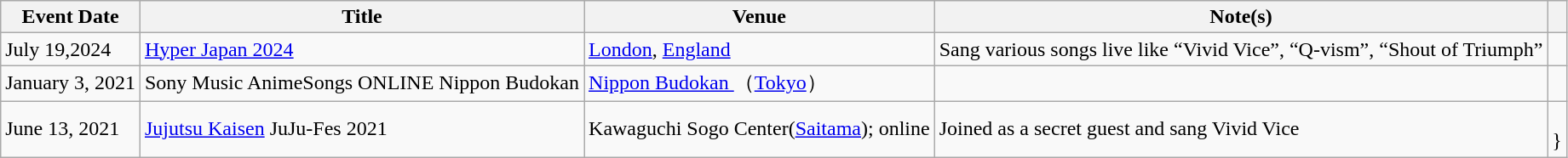<table class=wikitable>
<tr>
<th>Event Date</th>
<th>Title</th>
<th>Venue</th>
<th>Note(s)</th>
<th></th>
</tr>
<tr>
<td>July 19,2024</td>
<td><a href='#'>Hyper Japan 2024</a></td>
<td><a href='#'>London</a>, <a href='#'>England</a></td>
<td>Sang various songs live like “Vivid Vice”, “Q-vism”, “Shout of Triumph”</td>
</tr>
<tr>
<td>January 3, 2021</td>
<td>Sony Music AnimeSongs ONLINE Nippon Budokan</td>
<td><a href='#'>Nippon Budokan </a>（<a href='#'>Tokyo</a>）</td>
<td></td>
<td></td>
</tr>
<tr>
<td>June 13, 2021</td>
<td><a href='#'>Jujutsu Kaisen</a> JuJu-Fes 2021</td>
<td>Kawaguchi Sogo Center(<a href='#'>Saitama</a>); online</td>
<td>Joined as a secret guest and sang Vivid Vice</td>
<td><br>}<br>



</td>
</tr>
</table>
